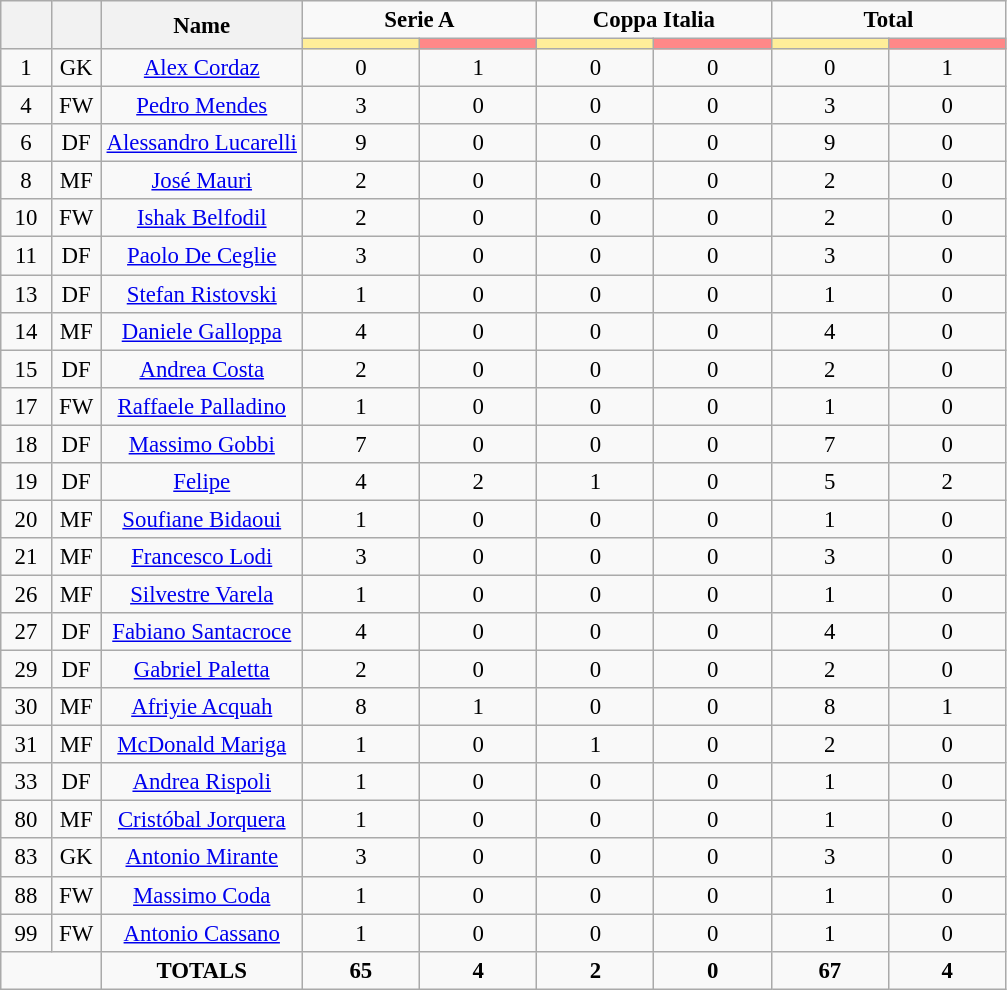<table class="wikitable sortable" style="font-size: 95%; text-align: center;">
<tr>
<th rowspan="2" style="width:5%; text-align:center;"></th>
<th rowspan="2" style="width:5%; text-align:center;"></th>
<th rowspan="2" style="width:20%; text-align:center;">Name</th>
<td colspan="2" style="text-align:center;"><strong>Serie A</strong></td>
<td colspan="2" style="text-align:center;"><strong>Coppa Italia</strong></td>
<td colspan="2" style="text-align:center;"><strong>Total</strong></td>
</tr>
<tr>
<th style="width:60px; background:#fe9;"></th>
<th style="width:60px; background:#ff8888;"></th>
<th style="width:60px; background:#fe9;"></th>
<th style="width:60px; background:#ff8888;"></th>
<th style="width:60px; background:#fe9;"></th>
<th style="width:60px; background:#ff8888;"></th>
</tr>
<tr>
<td>1</td>
<td>GK</td>
<td><a href='#'>Alex Cordaz</a></td>
<td>0</td>
<td>1</td>
<td>0</td>
<td>0</td>
<td>0</td>
<td>1</td>
</tr>
<tr>
<td>4</td>
<td>FW</td>
<td><a href='#'>Pedro Mendes</a></td>
<td>3</td>
<td>0</td>
<td>0</td>
<td>0</td>
<td>3</td>
<td>0</td>
</tr>
<tr>
<td>6</td>
<td>DF</td>
<td><a href='#'>Alessandro Lucarelli</a></td>
<td>9</td>
<td>0</td>
<td>0</td>
<td>0</td>
<td>9</td>
<td>0</td>
</tr>
<tr>
<td>8</td>
<td>MF</td>
<td><a href='#'>José Mauri</a></td>
<td>2</td>
<td>0</td>
<td>0</td>
<td>0</td>
<td>2</td>
<td>0</td>
</tr>
<tr>
<td>10</td>
<td>FW</td>
<td><a href='#'>Ishak Belfodil</a></td>
<td>2</td>
<td>0</td>
<td>0</td>
<td>0</td>
<td>2</td>
<td>0</td>
</tr>
<tr>
<td>11</td>
<td>DF</td>
<td><a href='#'>Paolo De Ceglie</a></td>
<td>3</td>
<td>0</td>
<td>0</td>
<td>0</td>
<td>3</td>
<td>0</td>
</tr>
<tr>
<td>13</td>
<td>DF</td>
<td><a href='#'>Stefan Ristovski</a></td>
<td>1</td>
<td>0</td>
<td>0</td>
<td>0</td>
<td>1</td>
<td>0</td>
</tr>
<tr>
<td>14</td>
<td>MF</td>
<td><a href='#'>Daniele Galloppa</a></td>
<td>4</td>
<td>0</td>
<td>0</td>
<td>0</td>
<td>4</td>
<td>0</td>
</tr>
<tr>
<td>15</td>
<td>DF</td>
<td><a href='#'>Andrea Costa</a></td>
<td>2</td>
<td>0</td>
<td>0</td>
<td>0</td>
<td>2</td>
<td>0</td>
</tr>
<tr>
<td>17</td>
<td>FW</td>
<td><a href='#'>Raffaele Palladino</a></td>
<td>1</td>
<td>0</td>
<td>0</td>
<td>0</td>
<td>1</td>
<td>0</td>
</tr>
<tr>
<td>18</td>
<td>DF</td>
<td><a href='#'>Massimo Gobbi</a></td>
<td>7</td>
<td>0</td>
<td>0</td>
<td>0</td>
<td>7</td>
<td>0</td>
</tr>
<tr>
<td>19</td>
<td>DF</td>
<td><a href='#'>Felipe</a></td>
<td>4</td>
<td>2</td>
<td>1</td>
<td>0</td>
<td>5</td>
<td>2</td>
</tr>
<tr>
<td>20</td>
<td>MF</td>
<td><a href='#'>Soufiane Bidaoui</a></td>
<td>1</td>
<td>0</td>
<td>0</td>
<td>0</td>
<td>1</td>
<td>0</td>
</tr>
<tr>
<td>21</td>
<td>MF</td>
<td><a href='#'>Francesco Lodi</a></td>
<td>3</td>
<td>0</td>
<td>0</td>
<td>0</td>
<td>3</td>
<td>0</td>
</tr>
<tr>
<td>26</td>
<td>MF</td>
<td><a href='#'>Silvestre Varela</a></td>
<td>1</td>
<td>0</td>
<td>0</td>
<td>0</td>
<td>1</td>
<td>0</td>
</tr>
<tr>
<td>27</td>
<td>DF</td>
<td><a href='#'>Fabiano Santacroce</a></td>
<td>4</td>
<td>0</td>
<td>0</td>
<td>0</td>
<td>4</td>
<td>0</td>
</tr>
<tr>
<td>29</td>
<td>DF</td>
<td><a href='#'>Gabriel Paletta</a></td>
<td>2</td>
<td>0</td>
<td>0</td>
<td>0</td>
<td>2</td>
<td>0</td>
</tr>
<tr>
<td>30</td>
<td>MF</td>
<td><a href='#'>Afriyie Acquah</a></td>
<td>8</td>
<td>1</td>
<td>0</td>
<td>0</td>
<td>8</td>
<td>1</td>
</tr>
<tr>
<td>31</td>
<td>MF</td>
<td><a href='#'>McDonald Mariga</a></td>
<td>1</td>
<td>0</td>
<td>1</td>
<td>0</td>
<td>2</td>
<td>0</td>
</tr>
<tr>
<td>33</td>
<td>DF</td>
<td><a href='#'>Andrea Rispoli</a></td>
<td>1</td>
<td>0</td>
<td>0</td>
<td>0</td>
<td>1</td>
<td>0</td>
</tr>
<tr>
<td>80</td>
<td>MF</td>
<td><a href='#'>Cristóbal Jorquera</a></td>
<td>1</td>
<td>0</td>
<td>0</td>
<td>0</td>
<td>1</td>
<td>0</td>
</tr>
<tr>
<td>83</td>
<td>GK</td>
<td><a href='#'>Antonio Mirante</a></td>
<td>3</td>
<td>0</td>
<td>0</td>
<td>0</td>
<td>3</td>
<td>0</td>
</tr>
<tr>
<td>88</td>
<td>FW</td>
<td><a href='#'>Massimo Coda</a></td>
<td>1</td>
<td>0</td>
<td>0</td>
<td>0</td>
<td>1</td>
<td>0</td>
</tr>
<tr>
<td>99</td>
<td>FW</td>
<td><a href='#'>Antonio Cassano</a></td>
<td>1</td>
<td>0</td>
<td>0</td>
<td>0</td>
<td>1</td>
<td>0</td>
</tr>
<tr>
<td colspan="2"></td>
<td><strong>TOTALS</strong></td>
<td><strong>65</strong></td>
<td><strong>4</strong></td>
<td><strong>2</strong></td>
<td><strong>0</strong></td>
<td><strong>67</strong></td>
<td><strong>4</strong></td>
</tr>
</table>
